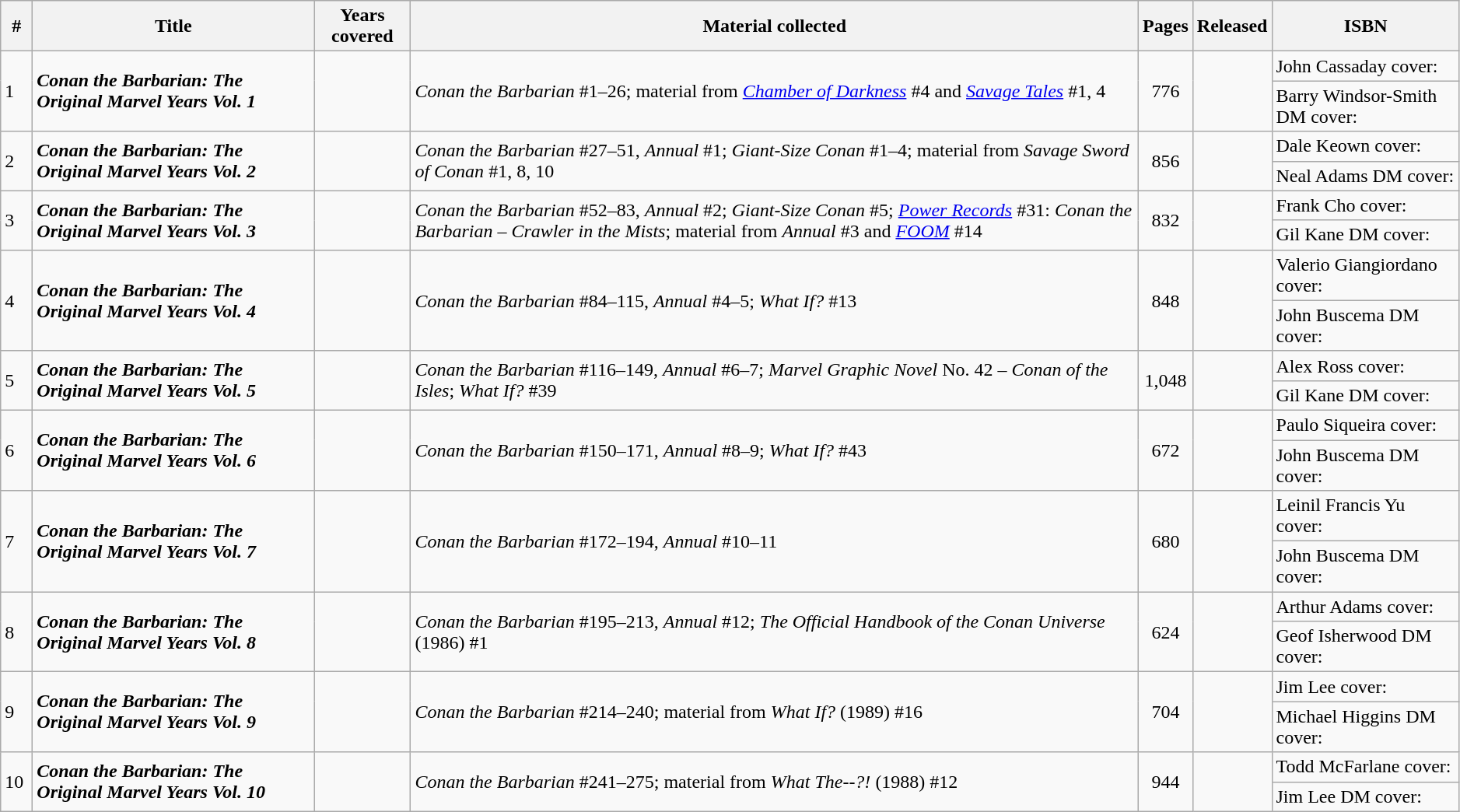<table class="wikitable sortable" width=99%>
<tr>
<th class="unsortable" width=20px>#</th>
<th>Title</th>
<th>Years covered</th>
<th class="unsortable">Material collected</th>
<th>Pages</th>
<th>Released</th>
<th class="unsortable">ISBN</th>
</tr>
<tr>
<td rowspan=2>1</td>
<td rowspan=2><strong><em>Conan the Barbarian: The Original Marvel Years Vol. 1</em></strong></td>
<td rowspan=2></td>
<td rowspan=2><em>Conan the Barbarian</em> #1–26; material from <em><a href='#'>Chamber of Darkness</a></em> #4 and <em><a href='#'>Savage Tales</a></em> #1, 4</td>
<td style="text-align: center;" rowspan=2>776</td>
<td rowspan=2></td>
<td>John Cassaday cover: </td>
</tr>
<tr>
<td>Barry Windsor-Smith DM cover: </td>
</tr>
<tr>
<td rowspan=2>2</td>
<td rowspan=2><strong><em>Conan the Barbarian: The Original Marvel Years Vol. 2</em></strong></td>
<td rowspan=2></td>
<td rowspan=2><em>Conan the Barbarian</em> #27–51, <em>Annual</em> #1; <em>Giant-Size Conan</em> #1–4; material from <em>Savage Sword of Conan</em> #1, 8, 10</td>
<td style="text-align: center;" rowspan=2>856</td>
<td rowspan=2></td>
<td>Dale Keown cover: </td>
</tr>
<tr>
<td>Neal Adams DM cover: </td>
</tr>
<tr>
<td rowspan=2>3</td>
<td rowspan=2><strong><em>Conan the Barbarian: The Original Marvel Years Vol. 3</em></strong></td>
<td rowspan=2></td>
<td rowspan=2><em>Conan the Barbarian</em> #52–83, <em>Annual</em> #2; <em>Giant-Size Conan</em> #5; <em><a href='#'>Power Records</a></em> #31: <em>Conan the Barbarian – Crawler in the Mists</em>; material from <em>Annual</em> #3 and <em><a href='#'>FOOM</a></em> #14</td>
<td style="text-align: center;" rowspan=2>832</td>
<td rowspan=2></td>
<td>Frank Cho cover: </td>
</tr>
<tr>
<td>Gil Kane DM cover: </td>
</tr>
<tr>
<td rowspan=2>4</td>
<td rowspan=2><strong><em>Conan the Barbarian: The Original Marvel Years Vol. 4</em></strong></td>
<td rowspan=2></td>
<td rowspan=2><em>Conan the Barbarian</em> #84–115, <em>Annual</em> #4–5; <em>What If?</em> #13</td>
<td style="text-align: center;" rowspan=2>848</td>
<td rowspan=2></td>
<td>Valerio Giangiordano cover: </td>
</tr>
<tr>
<td>John Buscema DM cover: </td>
</tr>
<tr>
<td rowspan=2>5</td>
<td rowspan=2><strong><em>Conan the Barbarian: The Original Marvel Years Vol. 5</em></strong></td>
<td rowspan=2></td>
<td rowspan=2><em>Conan the Barbarian</em> #116–149, <em>Annual</em> #6–7; <em>Marvel Graphic Novel</em> No. 42 – <em>Conan of the Isles</em>; <em>What If?</em> #39</td>
<td style="text-align: center;" rowspan=2>1,048</td>
<td rowspan=2></td>
<td>Alex Ross cover: </td>
</tr>
<tr>
<td>Gil Kane DM cover: </td>
</tr>
<tr>
<td rowspan=2>6</td>
<td rowspan=2><strong><em>Conan the Barbarian: The Original Marvel Years Vol. 6</em></strong></td>
<td rowspan=2></td>
<td rowspan=2><em>Conan the Barbarian</em> #150–171, <em>Annual</em> #8–9; <em>What If?</em> #43</td>
<td style="text-align: center;" rowspan=2>672</td>
<td rowspan=2></td>
<td>Paulo Siqueira cover: </td>
</tr>
<tr>
<td>John Buscema DM cover: </td>
</tr>
<tr>
<td rowspan=2>7</td>
<td rowspan=2><strong><em>Conan the Barbarian: The Original Marvel Years Vol. 7</em></strong></td>
<td rowspan=2></td>
<td rowspan=2><em>Conan the Barbarian</em> #172–194, <em>Annual</em> #10–11</td>
<td style="text-align: center;" rowspan=2>680</td>
<td rowspan=2></td>
<td>Leinil Francis Yu cover: </td>
</tr>
<tr>
<td>John Buscema DM cover: </td>
</tr>
<tr>
<td rowspan=2>8</td>
<td rowspan=2><strong><em>Conan the Barbarian: The Original Marvel Years Vol. 8</em></strong></td>
<td rowspan=2></td>
<td rowspan=2><em>Conan the Barbarian</em> #195–213, <em>Annual</em> #12; <em>The Official Handbook of the Conan Universe</em> (1986) #1</td>
<td style="text-align: center;" rowspan=2>624</td>
<td rowspan=2></td>
<td>Arthur Adams cover: </td>
</tr>
<tr>
<td>Geof Isherwood DM cover: </td>
</tr>
<tr>
<td rowspan=2>9</td>
<td rowspan=2><strong><em>Conan the Barbarian: The Original Marvel Years Vol. 9</em></strong></td>
<td rowspan=2></td>
<td rowspan=2><em>Conan the Barbarian</em> #214–240; material from <em>What If?</em> (1989) #16</td>
<td style="text-align: center;" rowspan=2>704</td>
<td rowspan=2></td>
<td>Jim Lee cover: </td>
</tr>
<tr>
<td>Michael Higgins DM cover: </td>
</tr>
<tr>
<td rowspan=2>10</td>
<td rowspan=2><strong><em>Conan the Barbarian: The Original Marvel Years Vol. 10</em></strong></td>
<td rowspan=2></td>
<td rowspan=2><em>Conan the Barbarian</em> #241–275; material from <em>What The--?!</em> (1988) #12</td>
<td style="text-align: center;" rowspan=2>944</td>
<td rowspan=2></td>
<td>Todd McFarlane cover: </td>
</tr>
<tr>
<td>Jim Lee DM cover: </td>
</tr>
</table>
